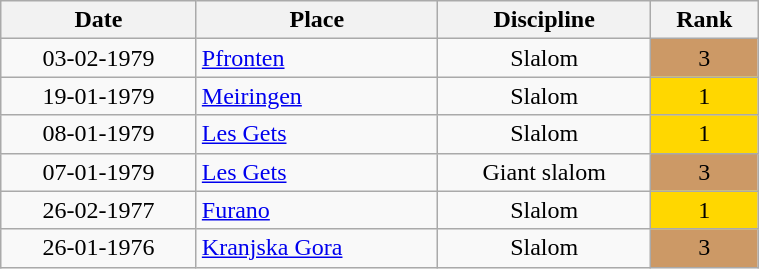<table class="wikitable" width=40% style="font-size:100%; text-align:center;">
<tr>
<th>Date</th>
<th>Place</th>
<th>Discipline</th>
<th>Rank</th>
</tr>
<tr>
<td>03-02-1979</td>
<td align=left> <a href='#'>Pfronten</a></td>
<td>Slalom</td>
<td bgcolor=cc9966>3</td>
</tr>
<tr>
<td>19-01-1979</td>
<td align=left> <a href='#'>Meiringen</a></td>
<td>Slalom</td>
<td bgcolor=gold>1</td>
</tr>
<tr>
<td>08-01-1979</td>
<td align=left> <a href='#'>Les Gets</a></td>
<td>Slalom</td>
<td bgcolor=gold>1</td>
</tr>
<tr>
<td>07-01-1979</td>
<td align=left> <a href='#'>Les Gets</a></td>
<td>Giant slalom</td>
<td bgcolor=cc9966>3</td>
</tr>
<tr>
<td>26-02-1977</td>
<td align=left> <a href='#'>Furano</a></td>
<td>Slalom</td>
<td bgcolor=gold>1</td>
</tr>
<tr>
<td>26-01-1976</td>
<td align=left> <a href='#'>Kranjska Gora</a></td>
<td>Slalom</td>
<td bgcolor=cc9966>3</td>
</tr>
</table>
